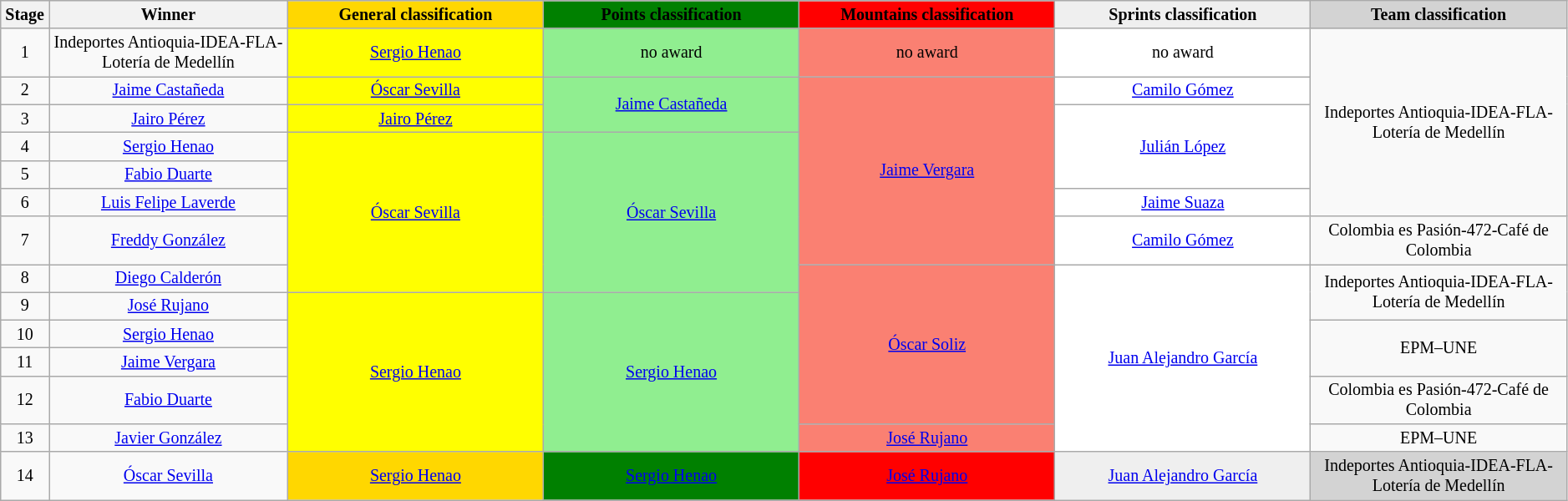<table class="wikitable" style="text-align: center; font-size:smaller;">
<tr style="background-color: #efefef;">
<th width="1%">Stage</th>
<th width="14%">Winner</th>
<th style="background:gold;;" width="15%">General classification</th>
<th style="background:green;" width="15%">Points classification</th>
<th style="background:red;" width="15%">Mountains classification</th>
<th style="background:#efefef;" width="15%">Sprints classification</th>
<th style="background:lightgrey;" width=15%>Team classification</th>
</tr>
<tr>
<td>1</td>
<td>Indeportes Antioquia-IDEA-FLA-Lotería de Medellín</td>
<td style="background:yellow;" rowspan="1"><a href='#'>Sergio Henao</a></td>
<td style="background:lightgreen;" rowspan="1">no award</td>
<td style="background:salmon;" rowspan="1">no award</td>
<td style="background:white;" rowspan="1">no award</td>
<td rowspan="6">Indeportes Antioquia-IDEA-FLA-Lotería de Medellín</td>
</tr>
<tr>
<td>2</td>
<td><a href='#'>Jaime Castañeda</a></td>
<td style="background:yellow;" rowspan="1"><a href='#'>Óscar Sevilla</a></td>
<td style="background:lightgreen;" rowspan="2"><a href='#'>Jaime Castañeda</a></td>
<td style="background:salmon;" rowspan="6"><a href='#'>Jaime Vergara</a></td>
<td style="background:white;" rowspan="1"><a href='#'>Camilo Gómez</a></td>
</tr>
<tr>
<td>3</td>
<td><a href='#'>Jairo Pérez</a></td>
<td style="background:yellow;" rowspan="1"><a href='#'>Jairo Pérez</a></td>
<td style="background:white;" rowspan="3"><a href='#'>Julián López</a></td>
</tr>
<tr>
<td>4</td>
<td><a href='#'>Sergio Henao</a></td>
<td style="background:yellow;" rowspan="5"><a href='#'>Óscar Sevilla</a></td>
<td style="background:lightgreen;" rowspan="5"><a href='#'>Óscar Sevilla</a></td>
</tr>
<tr>
<td>5</td>
<td><a href='#'>Fabio Duarte</a></td>
</tr>
<tr>
<td>6</td>
<td><a href='#'>Luis Felipe Laverde</a></td>
<td style="background:white;" rowspan="1"><a href='#'>Jaime Suaza</a></td>
</tr>
<tr>
<td>7</td>
<td><a href='#'>Freddy González</a></td>
<td style="background:white;" rowspan="1"><a href='#'>Camilo Gómez</a></td>
<td>Colombia es Pasión-472-Café de Colombia</td>
</tr>
<tr>
<td>8</td>
<td><a href='#'>Diego Calderón</a></td>
<td style="background:salmon;" rowspan="5"><a href='#'>Óscar Soliz</a></td>
<td style="background:white;" rowspan="6"><a href='#'>Juan Alejandro García</a></td>
<td rowspan="2">Indeportes Antioquia-IDEA-FLA-Lotería de Medellín</td>
</tr>
<tr>
<td>9</td>
<td><a href='#'>José Rujano</a></td>
<td style="background:yellow;" rowspan="5"><a href='#'>Sergio Henao</a></td>
<td style="background:lightgreen;" rowspan="5"><a href='#'>Sergio Henao</a></td>
</tr>
<tr>
<td>10</td>
<td><a href='#'>Sergio Henao</a></td>
<td rowspan="2">EPM–UNE</td>
</tr>
<tr>
<td>11</td>
<td><a href='#'>Jaime Vergara</a></td>
</tr>
<tr>
<td>12</td>
<td><a href='#'>Fabio Duarte</a></td>
<td>Colombia es Pasión-472-Café de Colombia</td>
</tr>
<tr>
<td>13</td>
<td><a href='#'>Javier González</a></td>
<td style="background:salmon;" rowspan="1"><a href='#'>José Rujano</a></td>
<td>EPM–UNE</td>
</tr>
<tr>
<td>14</td>
<td><a href='#'>Óscar Sevilla</a></td>
<td style="background:gold;" rowspan="1"><a href='#'>Sergio Henao</a></td>
<td style="background:green;" rowspan="1"><a href='#'>Sergio Henao</a></td>
<td style="background:red;" rowspan="1"><a href='#'>José Rujano</a></td>
<td style="background:#efefef;" rowspan="1"><a href='#'>Juan Alejandro García</a></td>
<td style="background:lightgrey;" rowspan="1">Indeportes Antioquia-IDEA-FLA-Lotería de Medellín</td>
</tr>
</table>
